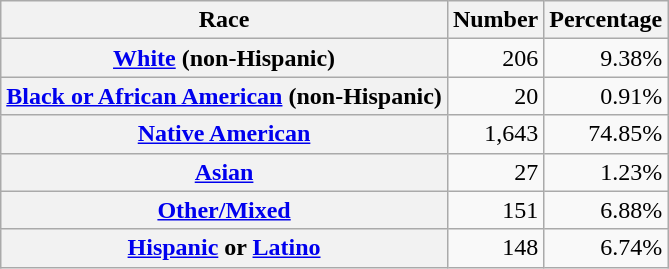<table class="wikitable" style="text-align:right">
<tr>
<th scope="col">Race</th>
<th scope="col">Number</th>
<th scope="col">Percentage</th>
</tr>
<tr>
<th scope="row"><a href='#'>White</a> (non-Hispanic)</th>
<td>206</td>
<td>9.38%</td>
</tr>
<tr>
<th scope="row"><a href='#'>Black or African American</a> (non-Hispanic)</th>
<td>20</td>
<td>0.91%</td>
</tr>
<tr>
<th scope="row"><a href='#'>Native American</a></th>
<td>1,643</td>
<td>74.85%</td>
</tr>
<tr>
<th scope="row"><a href='#'>Asian</a></th>
<td>27</td>
<td>1.23%</td>
</tr>
<tr>
<th scope="row"><a href='#'>Other/Mixed</a></th>
<td>151</td>
<td>6.88%</td>
</tr>
<tr>
<th scope="row"><a href='#'>Hispanic</a> or <a href='#'>Latino</a></th>
<td>148</td>
<td>6.74%</td>
</tr>
</table>
